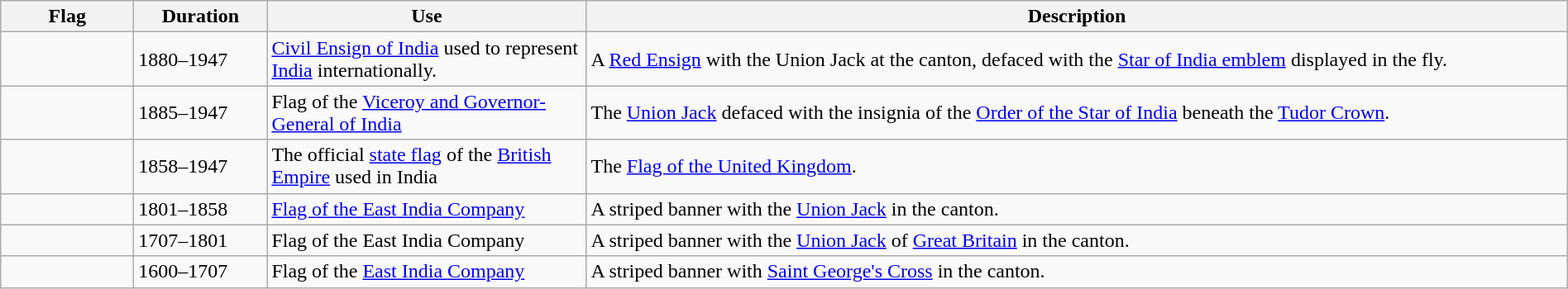<table class="wikitable" width="100%">
<tr>
<th style="width:100px;">Flag</th>
<th style="width:100px;">Duration</th>
<th style="width:250px;">Use</th>
<th style="min-width:250px">Description</th>
</tr>
<tr>
<td></td>
<td>1880–1947</td>
<td><a href='#'>Civil Ensign of India</a> used to represent <a href='#'>India</a> internationally.</td>
<td>A <a href='#'>Red Ensign</a> with the Union Jack at the canton, defaced with the <a href='#'>Star of India emblem</a> displayed in the fly.</td>
</tr>
<tr>
<td></td>
<td>1885–1947</td>
<td>Flag of the <a href='#'>Viceroy and Governor-General of India</a></td>
<td>The <a href='#'>Union Jack</a> defaced with the insignia of the <a href='#'>Order of the Star of India</a> beneath the <a href='#'>Tudor Crown</a>.</td>
</tr>
<tr>
<td></td>
<td>1858–1947</td>
<td>The official <a href='#'>state flag</a> of the <a href='#'>British Empire</a> used in India</td>
<td>The <a href='#'>Flag of the United Kingdom</a>.</td>
</tr>
<tr>
<td></td>
<td>1801–1858</td>
<td><a href='#'>Flag of the East India Company</a></td>
<td>A striped banner with the <a href='#'>Union Jack</a> in the canton.</td>
</tr>
<tr>
<td></td>
<td>1707–1801</td>
<td>Flag of the East India Company</td>
<td>A striped banner with the <a href='#'>Union Jack</a> of <a href='#'>Great Britain</a> in the canton.</td>
</tr>
<tr>
<td></td>
<td>1600–1707</td>
<td>Flag of the <a href='#'>East India Company</a></td>
<td>A striped banner with <a href='#'>Saint George's Cross</a> in the canton.</td>
</tr>
</table>
